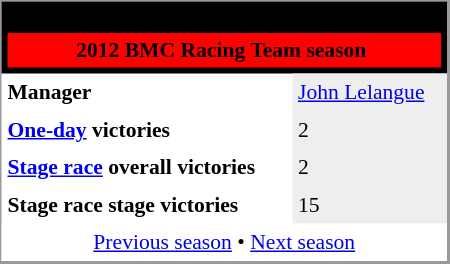<table align="right" cellpadding="4" cellspacing="0" style="margin-left:1em; width:300px; font-size:90%; border:1px solid #999; border-right-width:2px; border-bottom-width:2px; background-color:white;">
<tr>
<th colspan="2" style="background-color:black;"><br><table style="background:#FF0000;text-align:center;width:100%;">
<tr>
<td style="background:#FF0000;" align="center" width="100%"><span> 2012 BMC Racing Team season</span></td>
<td padding=15px></td>
</tr>
</table>
</th>
</tr>
<tr>
<td><strong>Manager</strong></td>
<td bgcolor=#EEEEEE><a href='#'>John Lelangue</a></td>
</tr>
<tr>
<td><strong><a href='#'>One-day</a> victories</strong></td>
<td bgcolor=#EEEEEE>2</td>
</tr>
<tr>
<td><strong><a href='#'>Stage race</a> overall victories</strong></td>
<td bgcolor=#EEEEEE>2</td>
</tr>
<tr>
<td><strong>Stage race stage victories</strong></td>
<td bgcolor=#EEEEEE>15</td>
</tr>
<tr>
<td colspan="2" bgcolor="white" align="center"><a href='#'>Previous season</a> • <a href='#'>Next season</a></td>
</tr>
</table>
